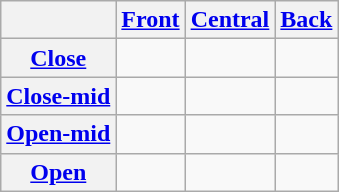<table class="wikitable" style=text-align:center>
<tr>
<th></th>
<th><a href='#'>Front</a></th>
<th><a href='#'>Central</a></th>
<th><a href='#'>Back</a></th>
</tr>
<tr align="center">
<th><a href='#'>Close</a></th>
<td></td>
<td></td>
<td></td>
</tr>
<tr align="center">
<th><a href='#'>Close-mid</a></th>
<td></td>
<td></td>
<td></td>
</tr>
<tr>
<th><a href='#'>Open-mid</a></th>
<td></td>
<td></td>
<td></td>
</tr>
<tr align="center">
<th><a href='#'>Open</a></th>
<td></td>
<td></td>
<td></td>
</tr>
</table>
